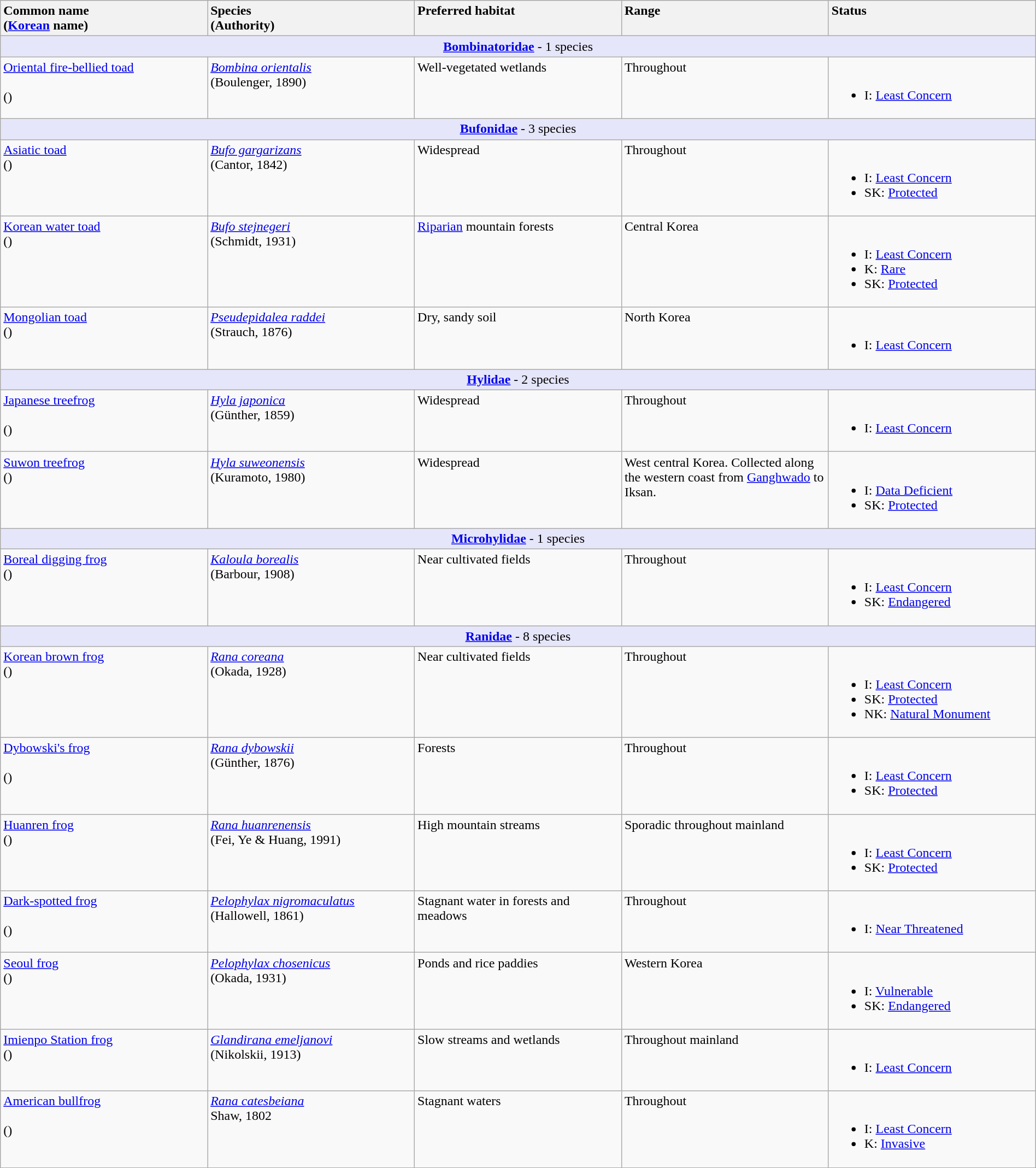<table width=100% class="wikitable">
<tr valign="top" bgcolor="">
<th width=20% style="text-align:left">Common name<br>(<a href='#'>Korean</a> name)</th>
<th width=20% style="text-align:left">Species<br>(Authority)</th>
<th width=20% style="text-align:left">Preferred habitat</th>
<th width=20% style="text-align:left">Range</th>
<th width=20% style="text-align:left">Status</th>
</tr>
<tr>
<td colspan=5 style="background:lavender;text-align:center;"><strong><a href='#'>Bombinatoridae</a></strong> - 1 species</td>
</tr>
<tr valign="top">
<td><a href='#'>Oriental fire-bellied toad</a><br>
<br>()</td>
<td><em><a href='#'>Bombina orientalis</a></em><br>(Boulenger, 1890)</td>
<td>Well-vegetated wetlands</td>
<td>Throughout</td>
<td><br><ul><li>I: <a href='#'>Least Concern</a></li></ul></td>
</tr>
<tr>
<td colspan=5 style="background:lavender;text-align:center;"><strong><a href='#'>Bufonidae</a></strong> - 3 species</td>
</tr>
<tr valign="top">
<td><a href='#'>Asiatic toad</a><br>()</td>
<td><em><a href='#'>Bufo gargarizans</a></em><br>(Cantor, 1842)</td>
<td>Widespread</td>
<td>Throughout</td>
<td><br><ul><li>I: <a href='#'>Least Concern</a></li><li>SK: <a href='#'>Protected</a></li></ul></td>
</tr>
<tr valign="top">
<td><a href='#'>Korean water toad</a><br>()</td>
<td><em><a href='#'>Bufo stejnegeri</a></em><br>(Schmidt, 1931)</td>
<td><a href='#'>Riparian</a> mountain forests</td>
<td>Central Korea</td>
<td><br><ul><li>I: <a href='#'>Least Concern</a></li><li>K: <a href='#'>Rare</a></li><li>SK: <a href='#'>Protected</a></li></ul></td>
</tr>
<tr valign="top">
<td><a href='#'>Mongolian toad</a><br>()</td>
<td><em><a href='#'>Pseudepidalea raddei</a></em><br>(Strauch, 1876)</td>
<td>Dry, sandy soil</td>
<td>North Korea</td>
<td><br><ul><li>I: <a href='#'>Least Concern</a></li></ul></td>
</tr>
<tr>
<td colspan=5 style="background:lavender;text-align:center;"><strong><a href='#'>Hylidae</a></strong> - 2 species</td>
</tr>
<tr valign="top">
<td><a href='#'>Japanese treefrog</a><br>
<br>()</td>
<td><em><a href='#'>Hyla japonica</a></em><br>(Günther, 1859)</td>
<td>Widespread</td>
<td>Throughout</td>
<td><br><ul><li>I: <a href='#'>Least Concern</a></li></ul></td>
</tr>
<tr valign="top">
<td><a href='#'>Suwon treefrog</a><br>()</td>
<td><em><a href='#'>Hyla suweonensis</a></em><br>(Kuramoto, 1980)</td>
<td>Widespread</td>
<td>West central Korea. Collected along the western coast from <a href='#'>Ganghwado</a> to Iksan.</td>
<td><br><ul><li>I: <a href='#'>Data Deficient</a></li><li>SK: <a href='#'>Protected</a></li></ul></td>
</tr>
<tr>
<td colspan=5 style="background:lavender;text-align:center;"><strong><a href='#'>Microhylidae</a></strong> - 1 species</td>
</tr>
<tr valign="top">
<td><a href='#'>Boreal digging frog</a><br>()</td>
<td><em><a href='#'>Kaloula borealis</a></em><br>(Barbour, 1908)</td>
<td>Near cultivated fields</td>
<td>Throughout</td>
<td><br><ul><li>I: <a href='#'>Least Concern</a></li><li>SK: <a href='#'>Endangered</a></li></ul></td>
</tr>
<tr>
<td colspan=5 style="background:lavender;text-align:center;"><strong><a href='#'>Ranidae</a></strong> - 8 species</td>
</tr>
<tr valign="top">
<td><a href='#'>Korean brown frog</a><br>()</td>
<td><em><a href='#'>Rana coreana</a></em><br>(Okada, 1928)</td>
<td>Near cultivated fields</td>
<td>Throughout</td>
<td><br><ul><li>I: <a href='#'>Least Concern</a></li><li>SK: <a href='#'>Protected</a></li><li>NK: <a href='#'>Natural Monument</a></li></ul></td>
</tr>
<tr valign="top">
<td><a href='#'>Dybowski's frog</a><br>
<br>()</td>
<td><em><a href='#'>Rana dybowskii</a></em><br>(Günther, 1876)</td>
<td>Forests</td>
<td>Throughout</td>
<td><br><ul><li>I: <a href='#'>Least Concern</a></li><li>SK: <a href='#'>Protected</a></li></ul></td>
</tr>
<tr valign="top">
<td><a href='#'>Huanren frog</a><br>()</td>
<td><em><a href='#'>Rana huanrenensis</a></em><br>(Fei, Ye & Huang, 1991)</td>
<td>High mountain streams</td>
<td>Sporadic throughout mainland</td>
<td><br><ul><li>I: <a href='#'>Least Concern</a></li><li>SK: <a href='#'>Protected</a></li></ul></td>
</tr>
<tr valign="top">
<td><a href='#'>Dark-spotted frog</a><br>
<br>()</td>
<td><em><a href='#'>Pelophylax nigromaculatus</a></em><br>(Hallowell, 1861)</td>
<td>Stagnant water in forests and meadows</td>
<td>Throughout</td>
<td><br><ul><li>I: <a href='#'>Near Threatened</a></li></ul></td>
</tr>
<tr valign="top">
<td><a href='#'>Seoul frog</a><br>()</td>
<td><em><a href='#'>Pelophylax chosenicus</a></em><br>(Okada, 1931)</td>
<td>Ponds and rice paddies</td>
<td>Western Korea</td>
<td><br><ul><li>I: <a href='#'>Vulnerable</a></li><li>SK: <a href='#'>Endangered</a></li></ul></td>
</tr>
<tr valign="top">
<td><a href='#'>Imienpo Station frog</a><br>()</td>
<td><em><a href='#'>Glandirana emeljanovi</a></em><br>(Nikolskii, 1913)</td>
<td>Slow streams and wetlands</td>
<td>Throughout mainland</td>
<td><br><ul><li>I: <a href='#'>Least Concern</a></li></ul></td>
</tr>
<tr valign="top">
<td><a href='#'>American bullfrog</a><br>
<br>()</td>
<td><em><a href='#'>Rana catesbeiana</a></em><br>Shaw, 1802</td>
<td>Stagnant waters</td>
<td>Throughout</td>
<td><br><ul><li>I: <a href='#'>Least Concern</a></li><li>K: <a href='#'>Invasive</a></li></ul></td>
</tr>
</table>
